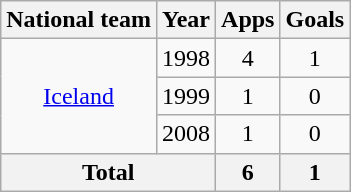<table class=wikitable style="text-align: center">
<tr>
<th>National team</th>
<th>Year</th>
<th>Apps</th>
<th>Goals</th>
</tr>
<tr>
<td rowspan=3><a href='#'>Iceland</a></td>
<td>1998</td>
<td>4</td>
<td>1</td>
</tr>
<tr>
<td>1999</td>
<td>1</td>
<td>0</td>
</tr>
<tr>
<td>2008</td>
<td>1</td>
<td>0</td>
</tr>
<tr>
<th colspan=2>Total</th>
<th>6</th>
<th>1</th>
</tr>
</table>
